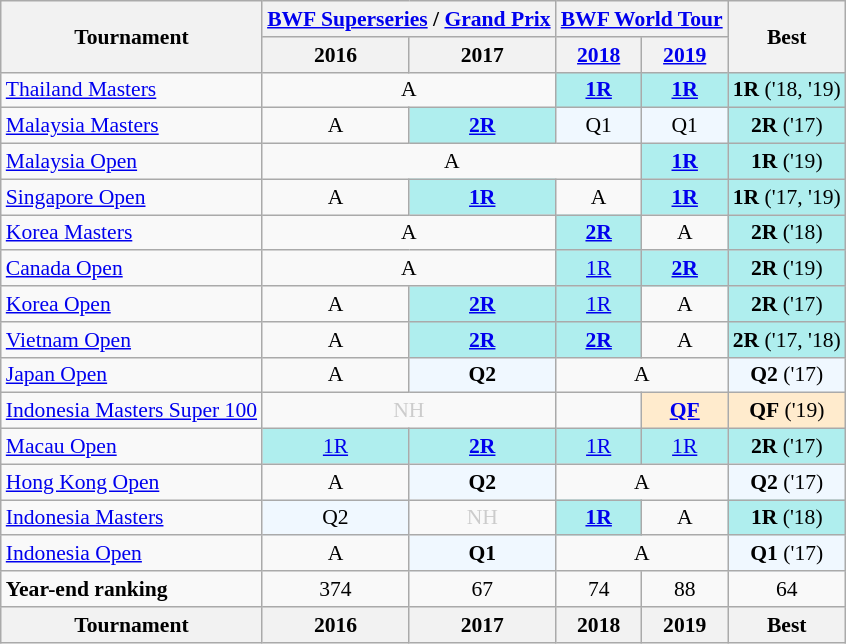<table style='font-size: 90%; text-align:center;' class='wikitable'>
<tr>
<th rowspan="2">Tournament</th>
<th colspan="2"><strong><a href='#'>BWF Superseries</a> / <a href='#'>Grand Prix</a></strong></th>
<th colspan="2"><strong><a href='#'>BWF World Tour</a></strong></th>
<th rowspan="2">Best</th>
</tr>
<tr>
<th>2016</th>
<th>2017</th>
<th><a href='#'>2018</a></th>
<th><a href='#'>2019</a></th>
</tr>
<tr>
<td align=left><a href='#'>Thailand Masters</a></td>
<td colspan="2">A</td>
<td bgcolor=AFEEEE><a href='#'><strong>1R</strong></a></td>
<td bgcolor=AFEEEE><a href='#'><strong>1R</strong></a></td>
<td bgcolor=AFEEEE><strong>1R</strong> ('18, '19)</td>
</tr>
<tr>
<td align=left><a href='#'>Malaysia Masters</a></td>
<td>A</td>
<td bgcolor=AFEEEE><a href='#'><strong>2R</strong></a></td>
<td 2018; bgcolor=F0F8FF>Q1</td>
<td 2019; bgcolor=F0F8FF>Q1</td>
<td bgcolor=AFEEEE><strong>2R</strong> ('17)</td>
</tr>
<tr>
<td align=left><a href='#'>Malaysia Open</a></td>
<td colspan="3">A</td>
<td bgcolor=AFEEEE><a href='#'><strong>1R</strong></a></td>
<td bgcolor=AFEEEE><strong>1R</strong> ('19)</td>
</tr>
<tr>
<td align=left><a href='#'>Singapore Open</a></td>
<td>A</td>
<td bgcolor=AFEEEE><a href='#'><strong>1R</strong></a></td>
<td>A</td>
<td bgcolor=AFEEEE><a href='#'><strong>1R</strong></a></td>
<td bgcolor=AFEEEE><strong>1R</strong> ('17, '19)</td>
</tr>
<tr>
<td align=left><a href='#'>Korea Masters</a></td>
<td colspan="2">A</td>
<td bgcolor=AFEEEE><a href='#'><strong>2R</strong></a></td>
<td>A</td>
<td bgcolor=AFEEEE><strong>2R</strong> ('18)</td>
</tr>
<tr>
<td align=left><a href='#'>Canada Open</a></td>
<td colspan="2">A</td>
<td bgcolor=AFEEEE><a href='#'>1R</a></td>
<td bgcolor=AFEEEE><a href='#'><strong>2R</strong></a></td>
<td bgcolor=AFEEEE><strong>2R</strong> ('19)</td>
</tr>
<tr>
<td align=left><a href='#'>Korea Open</a></td>
<td>A</td>
<td bgcolor=AFEEEE><a href='#'><strong>2R</strong></a></td>
<td bgcolor=AFEEEE><a href='#'>1R</a></td>
<td>A</td>
<td bgcolor=AFEEEE><strong>2R</strong> ('17)</td>
</tr>
<tr>
<td align=left><a href='#'>Vietnam Open</a></td>
<td>A</td>
<td bgcolor=AFEEEE><a href='#'><strong>2R</strong></a></td>
<td bgcolor=AFEEEE><a href='#'><strong>2R</strong></a></td>
<td>A</td>
<td bgcolor=AFEEEE><strong>2R</strong> ('17, '18)</td>
</tr>
<tr>
<td align=left><a href='#'>Japan Open</a></td>
<td>A</td>
<td 2017; bgcolor=F0F8FF><strong>Q2</strong></td>
<td colspan="2">A</td>
<td bgcolor=F0F8FF><strong>Q2</strong> ('17)</td>
</tr>
<tr>
<td align=left><a href='#'>Indonesia Masters Super 100</a></td>
<td colspan="2" style=color:#ccc>NH</td>
<td><a href='#'></a></td>
<td bgcolor=FFEBCD><a href='#'><strong>QF</strong></a></td>
<td bgcolor=FFEBCD><strong>QF</strong> ('19)</td>
</tr>
<tr>
<td align=left><a href='#'>Macau Open</a></td>
<td bgcolor=AFEEEE><a href='#'>1R</a></td>
<td bgcolor=AFEEEE><a href='#'><strong>2R</strong></a></td>
<td bgcolor=AFEEEE><a href='#'>1R</a></td>
<td bgcolor=AFEEEE><a href='#'>1R</a></td>
<td bgcolor=AFEEEE><strong>2R</strong> ('17)</td>
</tr>
<tr>
<td align=left><a href='#'>Hong Kong Open</a></td>
<td>A</td>
<td 2017; bgcolor=F0F8FF><strong>Q2</strong></td>
<td colspan="2">A</td>
<td bgcolor=F0F8FF><strong>Q2</strong> ('17)</td>
</tr>
<tr>
<td align=left><a href='#'>Indonesia Masters</a></td>
<td bgcolor=F0F8FF>Q2</td>
<td style=color:#ccc>NH</td>
<td bgcolor=AFEEEE><strong><a href='#'>1R</a></strong></td>
<td>A</td>
<td bgcolor=AFEEEE><strong>1R</strong> ('18)</td>
</tr>
<tr>
<td align=left><a href='#'>Indonesia Open</a></td>
<td>A</td>
<td 2017; bgcolor=F0F8FF><strong>Q1</strong></td>
<td colspan="2">A</td>
<td bgcolor=F0F8FF><strong>Q1</strong> ('17)</td>
</tr>
<tr>
<td align=left><strong>Year-end ranking</strong></td>
<td>374</td>
<td>67</td>
<td>74</td>
<td>88</td>
<td>64</td>
</tr>
<tr>
<th>Tournament</th>
<th>2016</th>
<th>2017</th>
<th>2018</th>
<th>2019</th>
<th>Best</th>
</tr>
</table>
